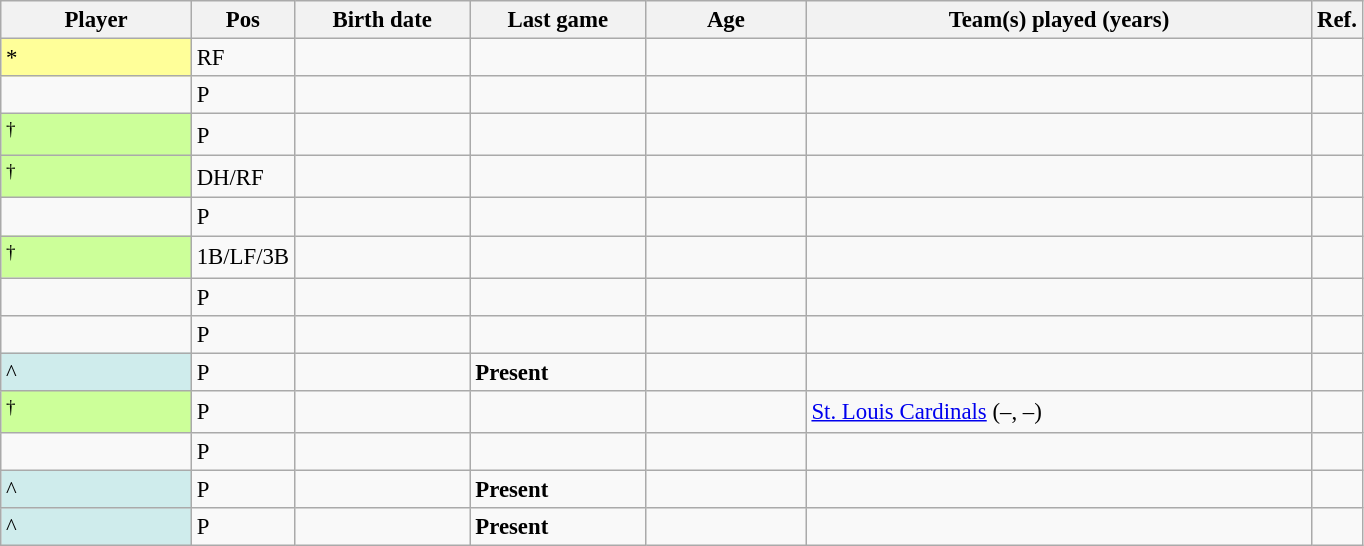<table class="wikitable sortable" style="font-size:95%">
<tr>
<th width=120px>Player</th>
<th width=20px>Pos</th>
<th width=110px>Birth date</th>
<th width=110px>Last game</th>
<th width=100px>Age</th>
<th class=unsortable width=330px>Team(s) played (years)</th>
<th class=unsortable>Ref.</th>
</tr>
<tr>
<td bgcolor="#FFFF99">*</td>
<td>RF</td>
<td></td>
<td></td>
<td></td>
<td></td>
<td align="center"></td>
</tr>
<tr>
<td></td>
<td>P</td>
<td></td>
<td></td>
<td></td>
<td></td>
<td align="center"></td>
</tr>
<tr>
<td bgcolor="#CCFF99"><sup>†</sup></td>
<td>P</td>
<td></td>
<td></td>
<td></td>
<td></td>
<td align="center"></td>
</tr>
<tr>
<td bgcolor="#CCFF99"><sup>†</sup></td>
<td>DH/RF</td>
<td></td>
<td></td>
<td></td>
<td></td>
<td align="center"></td>
</tr>
<tr>
<td></td>
<td>P</td>
<td></td>
<td></td>
<td></td>
<td></td>
<td align="center"></td>
</tr>
<tr>
<td bgcolor="#CCFF99"><sup>†</sup></td>
<td>1B/LF/3B</td>
<td></td>
<td></td>
<td></td>
<td></td>
<td align="center"></td>
</tr>
<tr>
<td></td>
<td>P</td>
<td></td>
<td></td>
<td></td>
<td></td>
<td align="center"></td>
</tr>
<tr>
<td></td>
<td>P</td>
<td></td>
<td></td>
<td></td>
<td></td>
<td align="center"></td>
</tr>
<tr>
<td bgcolor="#CFECEC">^</td>
<td>P</td>
<td></td>
<td><strong>Present</strong></td>
<td></td>
<td></td>
<td align="center"></td>
</tr>
<tr>
<td bgcolor="#CCFF99"><sup>†</sup></td>
<td>P</td>
<td></td>
<td></td>
<td></td>
<td><a href='#'>St. Louis Cardinals</a> (–, –)</td>
<td align="center"></td>
</tr>
<tr>
<td></td>
<td>P</td>
<td></td>
<td></td>
<td></td>
<td></td>
<td align="center"></td>
</tr>
<tr>
<td bgcolor="#CFECEC">^</td>
<td>P</td>
<td></td>
<td><strong>Present</strong></td>
<td></td>
<td></td>
<td align="center"></td>
</tr>
<tr>
<td bgcolor="#CFECEC">^</td>
<td>P</td>
<td></td>
<td><strong>Present</strong></td>
<td></td>
<td></td>
<td align="center"></td>
</tr>
</table>
